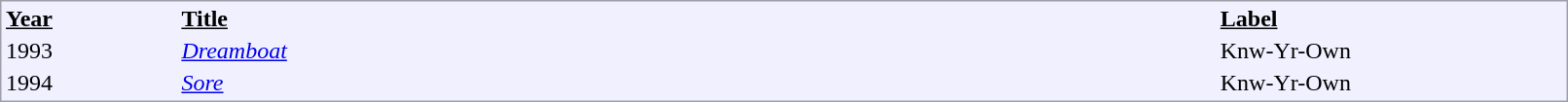<table style="border: 1px solid #a0a0aa; background-color: #f0f0ff; width: 85%; margin-left:8px;">
<tr>
<td width=5%><u><strong>Year</strong></u></td>
<td width=30%><u><strong>Title</strong></u></td>
<td width=10%><u><strong>Label</strong></u></td>
</tr>
<tr>
<td>1993</td>
<td><em><a href='#'>Dreamboat</a></em></td>
<td>Knw-Yr-Own</td>
</tr>
<tr>
<td>1994</td>
<td><em><a href='#'>Sore</a></em></td>
<td>Knw-Yr-Own</td>
</tr>
</table>
